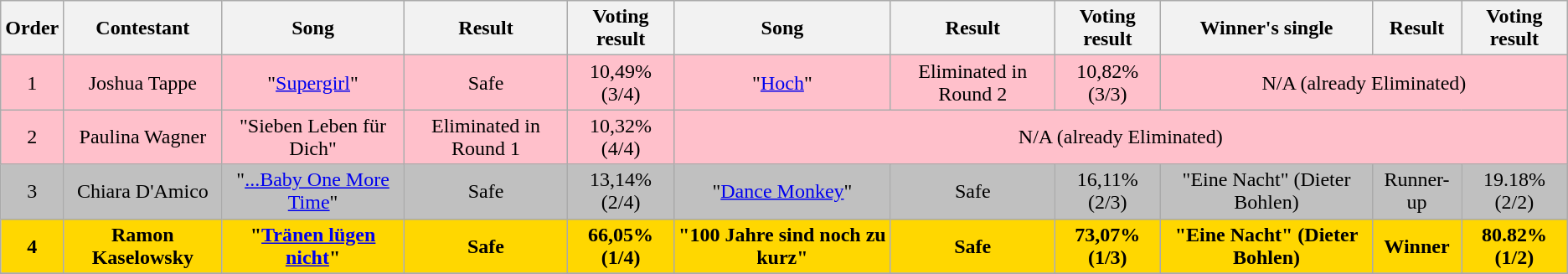<table class="wikitable" style="text-align:center;">
<tr>
<th>Order</th>
<th>Contestant</th>
<th>Song</th>
<th>Result</th>
<th>Voting result</th>
<th>Song</th>
<th>Result</th>
<th>Voting result</th>
<th>Winner's single</th>
<th>Result</th>
<th>Voting result</th>
</tr>
<tr bgcolor="pink">
<td>1</td>
<td>Joshua Tappe</td>
<td>"<a href='#'>Supergirl</a>"</td>
<td>Safe</td>
<td>10,49% (3/4)</td>
<td>"<a href='#'>Hoch</a>"</td>
<td>Eliminated in Round 2</td>
<td>10,82% (3/3)</td>
<td colspan="3">N/A (already Eliminated)</td>
</tr>
<tr bgcolor="pink">
<td>2</td>
<td>Paulina Wagner</td>
<td>"Sieben Leben für Dich"</td>
<td>Eliminated in Round 1</td>
<td>10,32% (4/4)</td>
<td colspan="6">N/A (already Eliminated)</td>
</tr>
<tr bgcolor="silver">
<td>3</td>
<td>Chiara D'Amico</td>
<td>"<a href='#'>...Baby One More Time</a>"</td>
<td>Safe</td>
<td>13,14% (2/4)</td>
<td>"<a href='#'>Dance Monkey</a>"</td>
<td>Safe</td>
<td>16,11% (2/3)</td>
<td>"Eine Nacht" (Dieter Bohlen)</td>
<td>Runner-up</td>
<td>19.18% (2/2)</td>
</tr>
<tr bgcolor="gold">
<td><strong>4</strong></td>
<td><strong>Ramon Kaselowsky</strong></td>
<td><strong>"<a href='#'>Tränen lügen nicht</a>"</strong></td>
<td><strong>Safe</strong></td>
<td><strong>66,05% (1/4)</strong></td>
<td><strong>"100 Jahre sind noch zu kurz"</strong></td>
<td><strong>Safe</strong></td>
<td><strong>73,07% (1/3)</strong></td>
<td><strong>"Eine Nacht" (Dieter Bohlen)</strong></td>
<td><strong>Winner</strong></td>
<td><strong>80.82% (1/2)</strong></td>
</tr>
<tr>
</tr>
</table>
